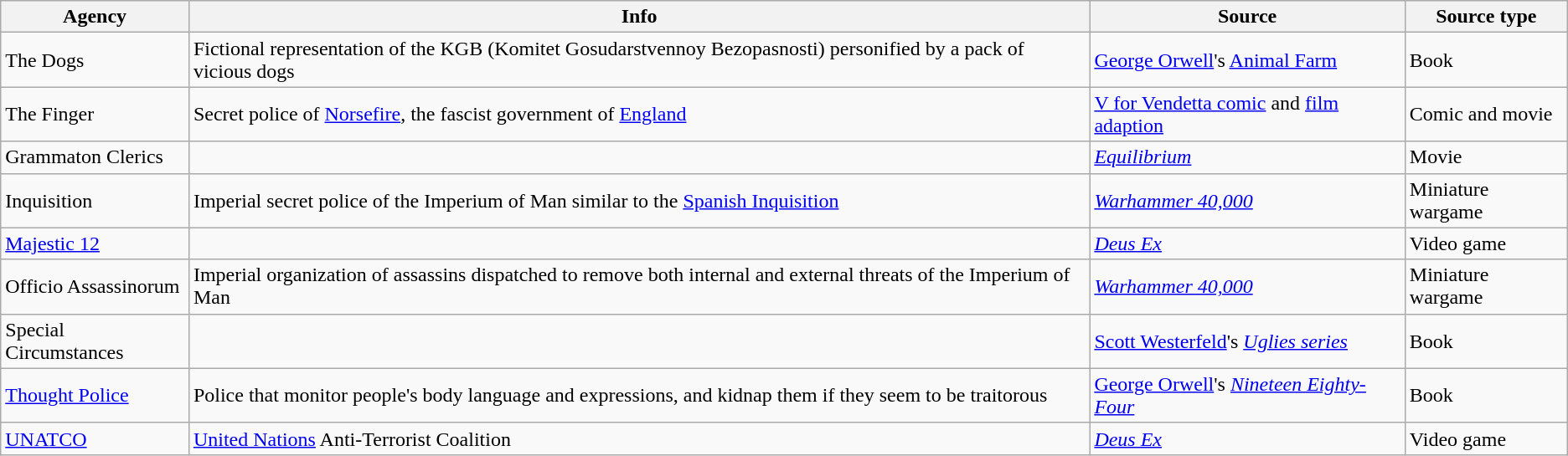<table class="wikitable">
<tr>
<th>Agency</th>
<th>Info</th>
<th>Source</th>
<th>Source type</th>
</tr>
<tr>
<td>The Dogs</td>
<td>Fictional representation of the KGB (Komitet Gosudarstvennoy Bezopasnosti) personified by a pack of vicious dogs</td>
<td><a href='#'>George Orwell</a>'s <a href='#'>Animal Farm</a></td>
<td>Book</td>
</tr>
<tr>
<td>The Finger</td>
<td>Secret police of <a href='#'>Norsefire</a>, the fascist government of <a href='#'>England</a></td>
<td><a href='#'>V for Vendetta comic</a> and <a href='#'>film adaption</a></td>
<td>Comic and movie</td>
</tr>
<tr>
<td>Grammaton Clerics</td>
<td></td>
<td><a href='#'><em>Equilibrium</em></a></td>
<td>Movie</td>
</tr>
<tr>
<td>Inquisition</td>
<td>Imperial secret police of the Imperium of Man similar to the <a href='#'>Spanish Inquisition</a></td>
<td><em><a href='#'>Warhammer 40,000</a></em></td>
<td>Miniature wargame</td>
</tr>
<tr>
<td><a href='#'>Majestic 12</a></td>
<td></td>
<td><em><a href='#'>Deus Ex</a></em></td>
<td>Video game</td>
</tr>
<tr>
<td>Officio Assassinorum</td>
<td>Imperial organization of assassins dispatched to remove both internal and external threats of the Imperium of Man</td>
<td><em><a href='#'>Warhammer 40,000</a></em></td>
<td>Miniature wargame</td>
</tr>
<tr>
<td>Special Circumstances</td>
<td></td>
<td><a href='#'>Scott Westerfeld</a>'s <em><a href='#'>Uglies series</a></em></td>
<td>Book</td>
</tr>
<tr>
<td><a href='#'>Thought Police</a></td>
<td>Police that monitor people's body language and expressions, and kidnap them if they seem to be traitorous</td>
<td><a href='#'>George Orwell</a>'s <em><a href='#'>Nineteen Eighty-Four</a></em></td>
<td>Book</td>
</tr>
<tr>
<td><a href='#'>UNATCO</a></td>
<td><a href='#'>United Nations</a> Anti-Terrorist Coalition</td>
<td><em><a href='#'>Deus Ex</a></em></td>
<td>Video game</td>
</tr>
</table>
